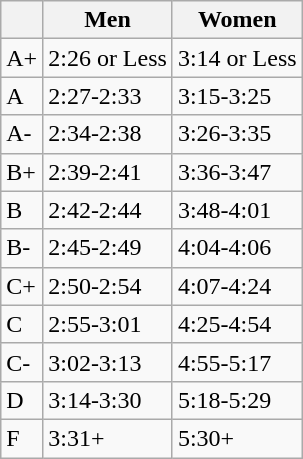<table class="wikitable" border="1">
<tr>
<th></th>
<th>Men</th>
<th>Women</th>
</tr>
<tr>
<td>A+</td>
<td>2:26 or Less</td>
<td>3:14 or Less</td>
</tr>
<tr>
<td>A</td>
<td>2:27-2:33</td>
<td>3:15-3:25</td>
</tr>
<tr>
<td>A-</td>
<td>2:34-2:38</td>
<td>3:26-3:35</td>
</tr>
<tr>
<td>B+</td>
<td>2:39-2:41</td>
<td>3:36-3:47</td>
</tr>
<tr>
<td>B</td>
<td>2:42-2:44</td>
<td>3:48-4:01</td>
</tr>
<tr>
<td>B-</td>
<td>2:45-2:49</td>
<td>4:04-4:06</td>
</tr>
<tr>
<td>C+</td>
<td>2:50-2:54</td>
<td>4:07-4:24</td>
</tr>
<tr>
<td>C</td>
<td>2:55-3:01</td>
<td>4:25-4:54</td>
</tr>
<tr>
<td>C-</td>
<td>3:02-3:13</td>
<td>4:55-5:17</td>
</tr>
<tr>
<td>D</td>
<td>3:14-3:30</td>
<td>5:18-5:29</td>
</tr>
<tr>
<td>F</td>
<td>3:31+</td>
<td>5:30+</td>
</tr>
</table>
